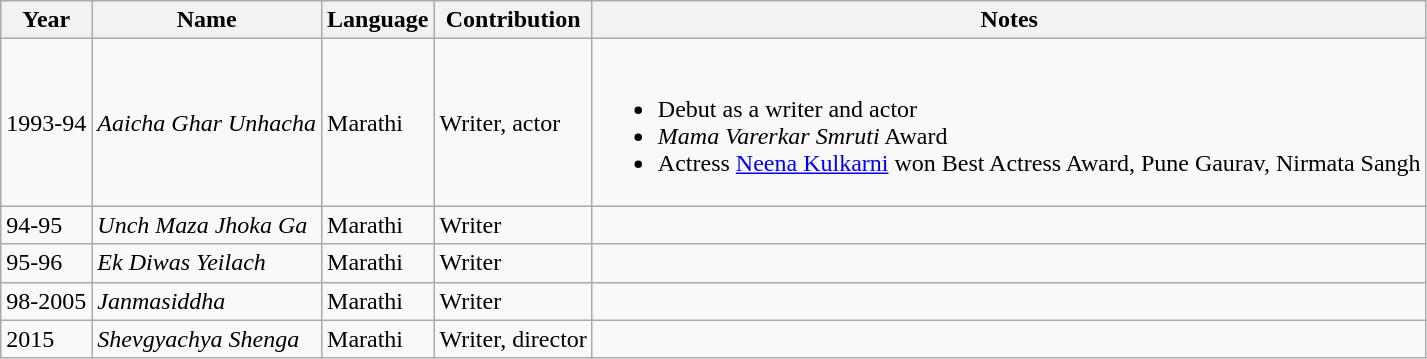<table class="wikitable">
<tr>
<th>Year</th>
<th>Name</th>
<th>Language</th>
<th>Contribution</th>
<th>Notes</th>
</tr>
<tr>
<td>1993-94</td>
<td><em>Aaicha Ghar Unhacha</em></td>
<td>Marathi</td>
<td>Writer, actor</td>
<td><br><ul><li>Debut as a writer and actor</li><li><em>Mama Varerkar Smruti</em> Award</li><li>Actress <a href='#'>Neena Kulkarni</a> won Best Actress Award, Pune Gaurav, Nirmata Sangh</li></ul></td>
</tr>
<tr>
<td>94-95</td>
<td><em>Unch Maza Jhoka Ga</em></td>
<td>Marathi</td>
<td>Writer</td>
<td></td>
</tr>
<tr>
<td>95-96</td>
<td><em>Ek Diwas Yeilach</em></td>
<td>Marathi</td>
<td>Writer</td>
<td></td>
</tr>
<tr>
<td>98-2005</td>
<td><em>Janmasiddha</em></td>
<td>Marathi</td>
<td>Writer</td>
<td></td>
</tr>
<tr>
<td>2015</td>
<td><em>Shevgyachya Shenga</em></td>
<td>Marathi</td>
<td>Writer, director</td>
<td></td>
</tr>
</table>
